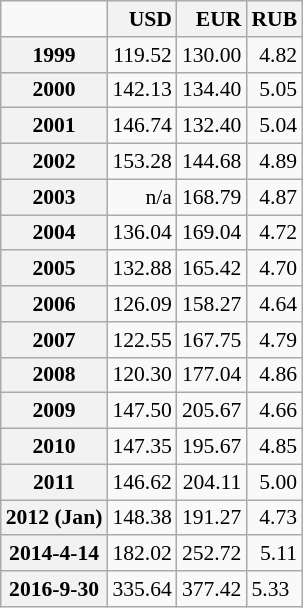<table class="wikitable collapsible autocollapse" style="font-size: 90%">
<tr>
<td></td>
<th scope="col" style="text-align: right;">USD</th>
<th scope="col" style="text-align: right;">EUR</th>
<th scope="col" style="text-align: right;">RUB</th>
</tr>
<tr>
<th scope="row">1999</th>
<td style="text-align: right;">119.52</td>
<td style="text-align: right;">130.00</td>
<td style="text-align: right;">4.82</td>
</tr>
<tr>
<th scope="row">2000</th>
<td style="text-align: right;">142.13</td>
<td style="text-align: right;">134.40</td>
<td style="text-align: right;">5.05</td>
</tr>
<tr>
<th scope="row">2001</th>
<td style="text-align: right;">146.74</td>
<td style="text-align: right;">132.40</td>
<td style="text-align: right;">5.04</td>
</tr>
<tr>
<th scope="row">2002</th>
<td style="text-align: right;">153.28</td>
<td style="text-align: right;">144.68</td>
<td style="text-align: right;">4.89</td>
</tr>
<tr>
<th scope="row">2003</th>
<td style="text-align: right;">n/a</td>
<td style="text-align: right;">168.79</td>
<td style="text-align: right;">4.87</td>
</tr>
<tr>
<th scope="row">2004</th>
<td style="text-align: right;">136.04</td>
<td style="text-align: right;">169.04</td>
<td style="text-align: right;">4.72</td>
</tr>
<tr>
<th scope="row">2005</th>
<td style="text-align: right;">132.88</td>
<td style="text-align: right;">165.42</td>
<td style="text-align: right;">4.70</td>
</tr>
<tr>
<th scope="row">2006</th>
<td style="text-align: right;">126.09</td>
<td style="text-align: right;">158.27</td>
<td style="text-align: right;">4.64</td>
</tr>
<tr>
<th scope="row">2007</th>
<td style="text-align: right;">122.55</td>
<td style="text-align: right;">167.75</td>
<td style="text-align: right;">4.79</td>
</tr>
<tr>
<th scope="row">2008</th>
<td style="text-align: right;">120.30</td>
<td style="text-align: right;">177.04</td>
<td style="text-align: right;">4.86</td>
</tr>
<tr>
<th scope="row">2009</th>
<td style="text-align: right;">147.50</td>
<td style="text-align: right;">205.67</td>
<td style="text-align: right;">4.66</td>
</tr>
<tr>
<th scope="row">2010</th>
<td style="text-align: right;">147.35</td>
<td style="text-align: right;">195.67</td>
<td style="text-align: right;">4.85</td>
</tr>
<tr>
<th scope="row">2011</th>
<td style="text-align: right;">146.62</td>
<td style="text-align: right;">204.11</td>
<td style="text-align: right;">5.00</td>
</tr>
<tr>
<th scope="row">2012 (Jan)</th>
<td style="text-align: right;">148.38</td>
<td style="text-align: right;">191.27</td>
<td style="text-align: right;">4.73</td>
</tr>
<tr>
<th scope="row">2014-4-14</th>
<td style="text-align: right;">182.02</td>
<td style="text-align: right;">252.72</td>
<td style="text-align: right;">5.11</td>
</tr>
<tr>
<th>2016-9-30</th>
<td>335.64</td>
<td>377.42</td>
<td>5.33</td>
</tr>
</table>
